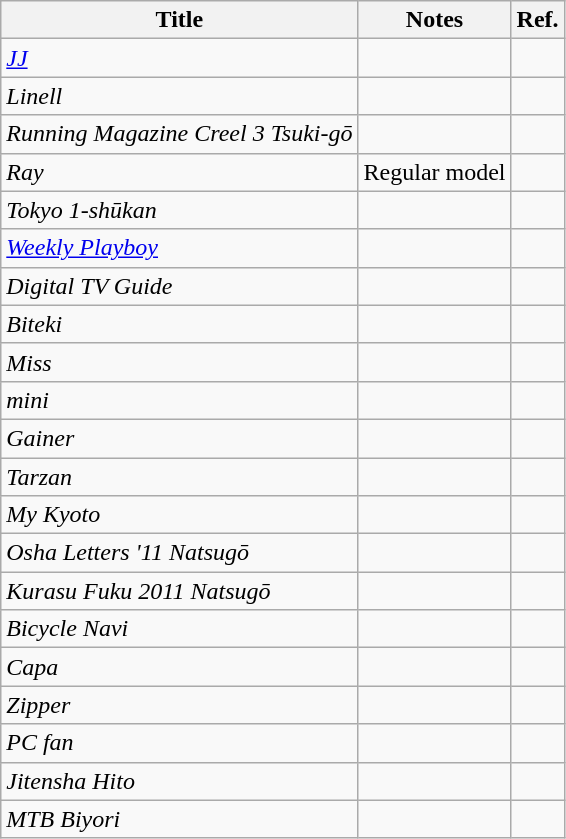<table class="wikitable">
<tr>
<th>Title</th>
<th>Notes</th>
<th>Ref.</th>
</tr>
<tr>
<td><em><a href='#'>JJ</a></em></td>
<td></td>
<td></td>
</tr>
<tr>
<td><em>Linell</em></td>
<td></td>
<td></td>
</tr>
<tr>
<td><em>Running Magazine Creel 3 Tsuki-gō</em></td>
<td></td>
<td></td>
</tr>
<tr>
<td><em>Ray</em></td>
<td>Regular model</td>
<td></td>
</tr>
<tr>
<td><em>Tokyo 1-shūkan</em></td>
<td></td>
<td></td>
</tr>
<tr>
<td><em><a href='#'>Weekly Playboy</a></em></td>
<td></td>
<td></td>
</tr>
<tr>
<td><em>Digital TV Guide</em></td>
<td></td>
<td></td>
</tr>
<tr>
<td><em>Biteki</em></td>
<td></td>
<td></td>
</tr>
<tr>
<td><em>Miss</em></td>
<td></td>
<td></td>
</tr>
<tr>
<td><em>mini</em></td>
<td></td>
<td></td>
</tr>
<tr>
<td><em>Gainer</em></td>
<td></td>
<td></td>
</tr>
<tr>
<td><em>Tarzan</em></td>
<td></td>
<td></td>
</tr>
<tr>
<td><em>My Kyoto</em></td>
<td></td>
<td></td>
</tr>
<tr>
<td><em>Osha Letters '11 Natsugō</em></td>
<td></td>
<td></td>
</tr>
<tr>
<td><em>Kurasu Fuku 2011 Natsugō</em></td>
<td></td>
<td></td>
</tr>
<tr>
<td><em>Bicycle Navi</em></td>
<td></td>
<td></td>
</tr>
<tr>
<td><em>Capa</em></td>
<td></td>
<td></td>
</tr>
<tr>
<td><em>Zipper</em></td>
<td></td>
<td></td>
</tr>
<tr>
<td><em>PC fan</em></td>
<td></td>
<td></td>
</tr>
<tr>
<td><em>Jitensha Hito</em></td>
<td></td>
<td></td>
</tr>
<tr>
<td><em>MTB Biyori</em></td>
<td></td>
<td></td>
</tr>
</table>
